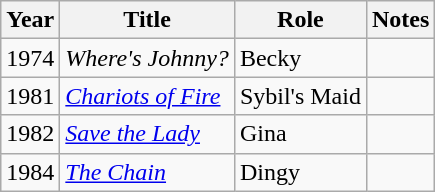<table class="wikitable">
<tr>
<th>Year</th>
<th>Title</th>
<th>Role</th>
<th>Notes</th>
</tr>
<tr>
<td>1974</td>
<td><em>Where's Johnny?</em></td>
<td>Becky</td>
<td></td>
</tr>
<tr>
<td>1981</td>
<td><em><a href='#'>Chariots of Fire</a></em></td>
<td>Sybil's Maid</td>
<td></td>
</tr>
<tr>
<td>1982</td>
<td><em><a href='#'>Save the Lady</a></em></td>
<td>Gina</td>
<td></td>
</tr>
<tr>
<td>1984</td>
<td><em><a href='#'>The Chain</a></em></td>
<td>Dingy</td>
<td></td>
</tr>
</table>
